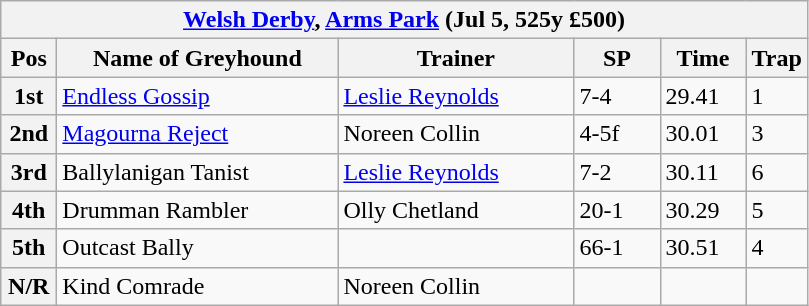<table class="wikitable">
<tr>
<th colspan="6"><a href='#'>Welsh Derby</a>, <a href='#'>Arms Park</a> (Jul 5, 525y £500)</th>
</tr>
<tr>
<th width=30>Pos</th>
<th width=180>Name of Greyhound</th>
<th width=150>Trainer</th>
<th width=50>SP</th>
<th width=50>Time</th>
<th width=30>Trap</th>
</tr>
<tr>
<th>1st</th>
<td><a href='#'>Endless Gossip</a></td>
<td><a href='#'>Leslie Reynolds</a></td>
<td>7-4</td>
<td>29.41</td>
<td>1</td>
</tr>
<tr>
<th>2nd</th>
<td><a href='#'>Magourna Reject</a></td>
<td>Noreen Collin</td>
<td>4-5f</td>
<td>30.01</td>
<td>3</td>
</tr>
<tr>
<th>3rd</th>
<td>Ballylanigan Tanist</td>
<td><a href='#'>Leslie Reynolds</a></td>
<td>7-2</td>
<td>30.11</td>
<td>6</td>
</tr>
<tr>
<th>4th</th>
<td>Drumman Rambler</td>
<td>Olly Chetland</td>
<td>20-1</td>
<td>30.29</td>
<td>5</td>
</tr>
<tr>
<th>5th</th>
<td>Outcast Bally</td>
<td></td>
<td>66-1</td>
<td>30.51</td>
<td>4</td>
</tr>
<tr>
<th>N/R</th>
<td>Kind Comrade</td>
<td>Noreen Collin</td>
<td></td>
<td></td>
<td></td>
</tr>
</table>
